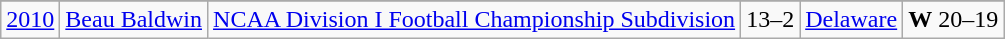<table class="wikitable">
<tr>
</tr>
<tr>
<td><a href='#'>2010</a></td>
<td><a href='#'>Beau Baldwin</a></td>
<td><a href='#'>NCAA Division I Football Championship Subdivision</a></td>
<td>13–2</td>
<td><a href='#'>Delaware</a></td>
<td><strong>W</strong> 20–19</td>
</tr>
</table>
